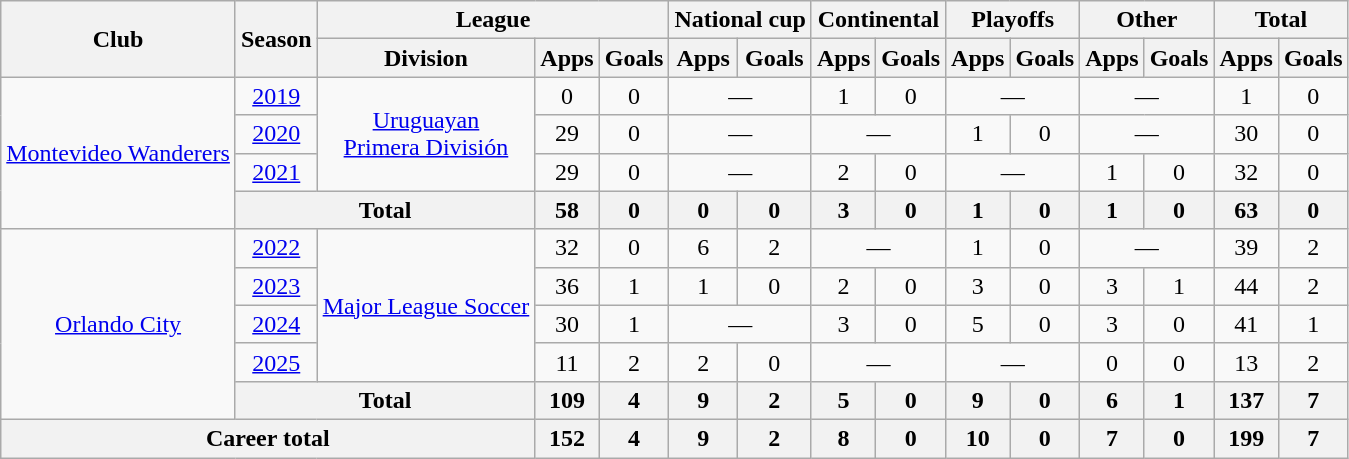<table class="wikitable" style="text-align:center">
<tr>
<th rowspan="2">Club</th>
<th rowspan="2">Season</th>
<th colspan="3">League</th>
<th colspan="2">National cup</th>
<th colspan="2">Continental</th>
<th colspan="2">Playoffs</th>
<th colspan="2">Other</th>
<th colspan="2">Total</th>
</tr>
<tr>
<th>Division</th>
<th>Apps</th>
<th>Goals</th>
<th>Apps</th>
<th>Goals</th>
<th>Apps</th>
<th>Goals</th>
<th>Apps</th>
<th>Goals</th>
<th>Apps</th>
<th>Goals</th>
<th>Apps</th>
<th>Goals</th>
</tr>
<tr>
<td rowspan="4"><a href='#'>Montevideo Wanderers</a></td>
<td><a href='#'>2019</a></td>
<td rowspan="3"><a href='#'>Uruguayan<br>Primera División</a></td>
<td>0</td>
<td>0</td>
<td colspan="2">—</td>
<td>1</td>
<td>0</td>
<td colspan="2">—</td>
<td colspan="2">—</td>
<td>1</td>
<td>0</td>
</tr>
<tr>
<td><a href='#'>2020</a></td>
<td>29</td>
<td>0</td>
<td colspan="2">—</td>
<td colspan="2">—</td>
<td>1</td>
<td>0</td>
<td colspan="2">—</td>
<td>30</td>
<td>0</td>
</tr>
<tr>
<td><a href='#'>2021</a></td>
<td>29</td>
<td>0</td>
<td colspan="2">—</td>
<td>2</td>
<td>0</td>
<td colspan="2">—</td>
<td>1</td>
<td>0</td>
<td>32</td>
<td>0</td>
</tr>
<tr>
<th colspan="2">Total</th>
<th>58</th>
<th>0</th>
<th>0</th>
<th>0</th>
<th>3</th>
<th>0</th>
<th>1</th>
<th>0</th>
<th>1</th>
<th>0</th>
<th>63</th>
<th>0</th>
</tr>
<tr>
<td rowspan="5"><a href='#'>Orlando City</a></td>
<td><a href='#'>2022</a></td>
<td rowspan="4"><a href='#'>Major League Soccer</a></td>
<td>32</td>
<td>0</td>
<td>6</td>
<td>2</td>
<td colspan="2">—</td>
<td>1</td>
<td>0</td>
<td colspan="2">—</td>
<td>39</td>
<td>2</td>
</tr>
<tr>
<td><a href='#'>2023</a></td>
<td>36</td>
<td>1</td>
<td>1</td>
<td>0</td>
<td>2</td>
<td>0</td>
<td>3</td>
<td>0</td>
<td>3</td>
<td>1</td>
<td>44</td>
<td>2</td>
</tr>
<tr>
<td><a href='#'>2024</a></td>
<td>30</td>
<td>1</td>
<td colspan="2">—</td>
<td>3</td>
<td>0</td>
<td>5</td>
<td>0</td>
<td>3</td>
<td>0</td>
<td>41</td>
<td>1</td>
</tr>
<tr>
<td><a href='#'>2025</a></td>
<td>11</td>
<td>2</td>
<td>2</td>
<td>0</td>
<td colspan="2">—</td>
<td colspan="2">—</td>
<td>0</td>
<td>0</td>
<td>13</td>
<td>2</td>
</tr>
<tr>
<th colspan="2">Total</th>
<th>109</th>
<th>4</th>
<th>9</th>
<th>2</th>
<th>5</th>
<th>0</th>
<th>9</th>
<th>0</th>
<th>6</th>
<th>1</th>
<th>137</th>
<th>7</th>
</tr>
<tr>
<th colspan="3">Career total</th>
<th>152</th>
<th>4</th>
<th>9</th>
<th>2</th>
<th>8</th>
<th>0</th>
<th>10</th>
<th>0</th>
<th>7</th>
<th>0</th>
<th>199</th>
<th>7</th>
</tr>
</table>
